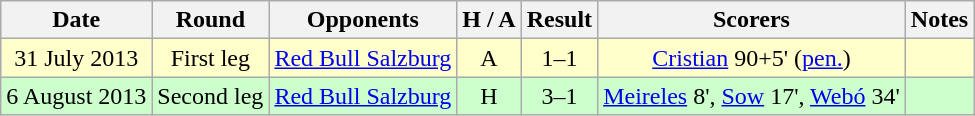<table class="wikitable" style="text-align:center">
<tr>
<th>Date</th>
<th>Round</th>
<th>Opponents</th>
<th>H / A</th>
<th>Result</th>
<th>Scorers</th>
<th>Notes</th>
</tr>
<tr bgcolor="#FFFFCC">
<td>31 July 2013</td>
<td>First leg</td>
<td> <a href='#'>Red Bull Salzburg</a></td>
<td>A</td>
<td>1–1</td>
<td><a href='#'>Cristian</a> 90+5' (<a href='#'>pen.</a>)</td>
<td></td>
</tr>
<tr bgcolor="#CCFFCC">
<td>6 August 2013</td>
<td>Second leg</td>
<td> <a href='#'>Red Bull Salzburg</a></td>
<td>H</td>
<td>3–1</td>
<td><a href='#'>Meireles</a> 8', <a href='#'>Sow</a> 17', <a href='#'>Webó</a> 34'</td>
<td></td>
</tr>
</table>
